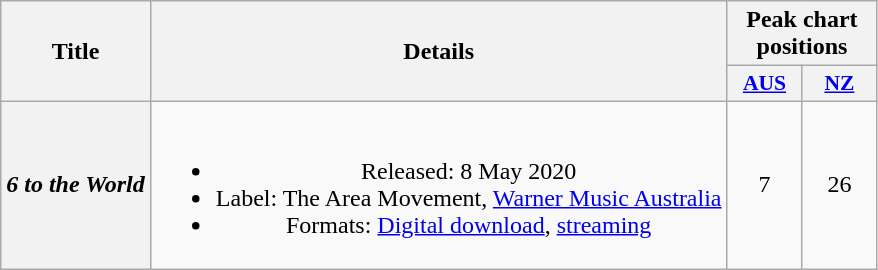<table class="wikitable plainrowheaders" style="text-align:center;">
<tr>
<th scope="col" rowspan="2">Title</th>
<th scope="col" rowspan="2">Details</th>
<th scope="col" colspan="2">Peak chart positions</th>
</tr>
<tr>
<th scope="col" style="width:3em;font-size:90%;"><a href='#'>AUS</a><br></th>
<th scope="col" style="width:3em;font-size:90%;"><a href='#'>NZ</a><br></th>
</tr>
<tr>
<th scope="row"><em>6 to the World</em></th>
<td><br><ul><li>Released: 8 May 2020</li><li>Label: The Area Movement, <a href='#'>Warner Music Australia</a></li><li>Formats: <a href='#'>Digital download</a>, <a href='#'>streaming</a></li></ul></td>
<td>7</td>
<td>26</td>
</tr>
</table>
